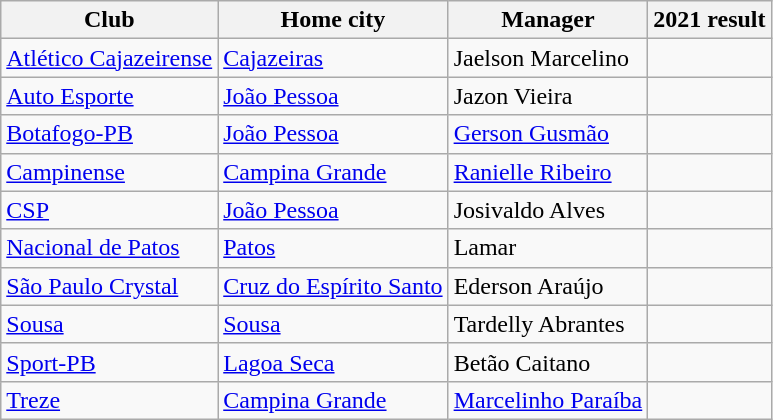<table class="wikitable sortable">
<tr>
<th>Club</th>
<th>Home city</th>
<th>Manager</th>
<th>2021 result</th>
</tr>
<tr>
<td><a href='#'>Atlético Cajazeirense</a></td>
<td><a href='#'>Cajazeiras</a></td>
<td>Jaelson Marcelino</td>
<td></td>
</tr>
<tr>
<td><a href='#'>Auto Esporte</a></td>
<td><a href='#'>João Pessoa</a></td>
<td>Jazon Vieira</td>
<td></td>
</tr>
<tr>
<td><a href='#'>Botafogo-PB</a></td>
<td><a href='#'>João Pessoa</a></td>
<td><a href='#'>Gerson Gusmão</a></td>
<td></td>
</tr>
<tr>
<td><a href='#'>Campinense</a></td>
<td><a href='#'>Campina Grande</a></td>
<td><a href='#'>Ranielle Ribeiro</a></td>
<td></td>
</tr>
<tr>
<td><a href='#'>CSP</a></td>
<td><a href='#'>João Pessoa</a></td>
<td>Josivaldo Alves</td>
<td></td>
</tr>
<tr>
<td><a href='#'>Nacional de Patos</a></td>
<td><a href='#'>Patos</a></td>
<td>Lamar</td>
<td></td>
</tr>
<tr>
<td><a href='#'>São Paulo Crystal</a></td>
<td><a href='#'>Cruz do Espírito Santo</a></td>
<td>Ederson Araújo</td>
<td></td>
</tr>
<tr>
<td><a href='#'>Sousa</a></td>
<td><a href='#'>Sousa</a></td>
<td>Tardelly Abrantes</td>
<td></td>
</tr>
<tr>
<td><a href='#'>Sport-PB</a></td>
<td><a href='#'>Lagoa Seca</a></td>
<td>Betão Caitano</td>
<td></td>
</tr>
<tr>
<td><a href='#'>Treze</a></td>
<td><a href='#'>Campina Grande</a></td>
<td><a href='#'>Marcelinho Paraíba</a></td>
<td></td>
</tr>
</table>
